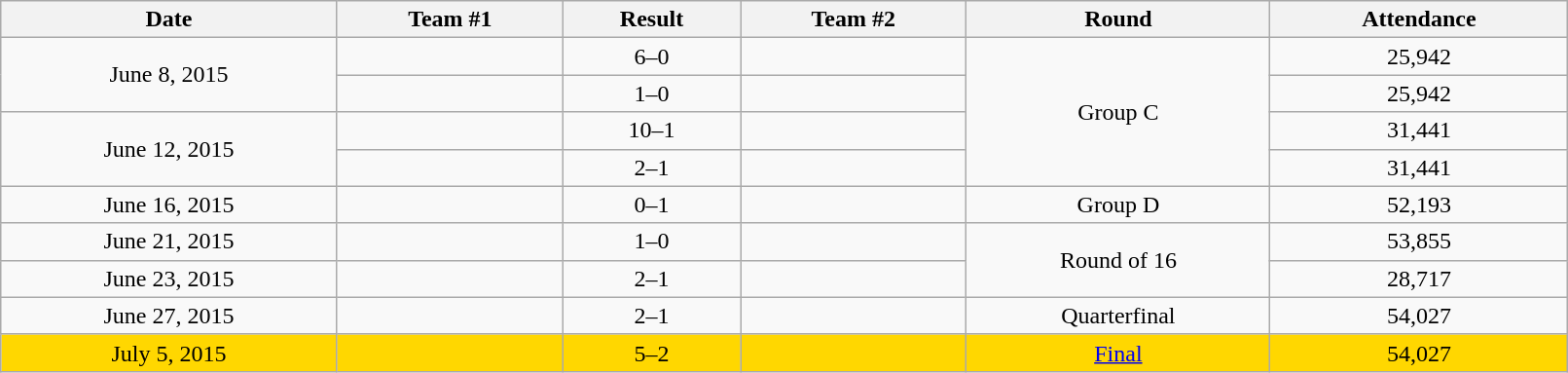<table class="wikitable" style="text-align:left; width:85%;">
<tr>
<th>Date</th>
<th>Team #1</th>
<th>Result</th>
<th>Team #2</th>
<th>Round</th>
<th>Attendance</th>
</tr>
<tr>
<td rowspan="2" style="text-align:center;">June 8, 2015</td>
<td></td>
<td style="text-align:center;">6–0</td>
<td></td>
<td rowspan="4" style="text-align:center;">Group C</td>
<td style="text-align:center;">25,942</td>
</tr>
<tr>
<td></td>
<td style="text-align:center;">1–0</td>
<td></td>
<td style="text-align:center;">25,942</td>
</tr>
<tr>
<td rowspan="2" style="text-align:center;">June 12, 2015</td>
<td></td>
<td style="text-align:center;">10–1</td>
<td></td>
<td style="text-align:center;">31,441</td>
</tr>
<tr>
<td></td>
<td style="text-align:center;">2–1</td>
<td></td>
<td style="text-align:center;">31,441</td>
</tr>
<tr>
<td style="text-align:center;">June 16, 2015</td>
<td></td>
<td style="text-align:center;">0–1</td>
<td></td>
<td style="text-align:center;">Group D</td>
<td style="text-align:center;">52,193</td>
</tr>
<tr>
<td style="text-align:center;">June 21, 2015</td>
<td></td>
<td style="text-align:center;">1–0</td>
<td></td>
<td rowspan="2" style="text-align:center;">Round of 16</td>
<td style="text-align:center;">53,855</td>
</tr>
<tr>
<td style="text-align:center;">June 23, 2015</td>
<td></td>
<td style="text-align:center;">2–1</td>
<td></td>
<td style="text-align:center;">28,717</td>
</tr>
<tr>
<td style="text-align:center;">June 27, 2015</td>
<td></td>
<td style="text-align:center;">2–1</td>
<td></td>
<td style="text-align:center;">Quarterfinal</td>
<td style="text-align:center;">54,027</td>
</tr>
<tr style="background:gold;">
<td style="text-align:center;">July 5, 2015</td>
<td></td>
<td style="text-align:center;">5–2</td>
<td></td>
<td style="text-align:center;"><a href='#'>Final</a></td>
<td style="text-align:center;">54,027</td>
</tr>
</table>
